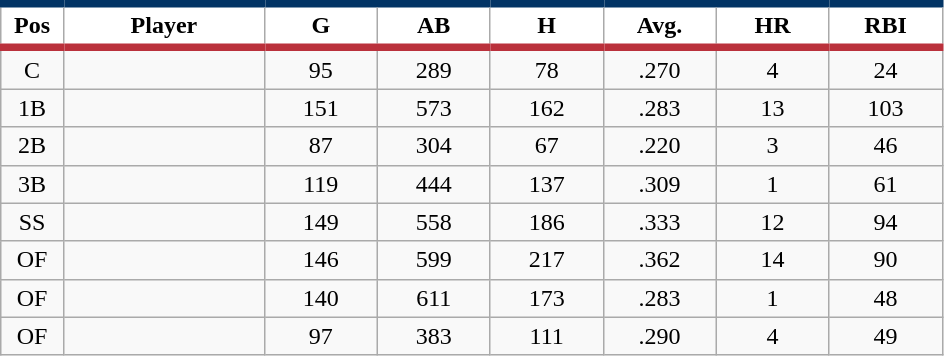<table class="wikitable sortable">
<tr>
<th style="background:#FFFFFF; border-top:#023465 5px solid; border-bottom:#ba313c 5px solid;" width="5%">Pos</th>
<th style="background:#FFFFFF; border-top:#023465 5px solid; border-bottom:#ba313c 5px solid;" width="16%">Player</th>
<th style="background:#FFFFFF; border-top:#023465 5px solid; border-bottom:#ba313c 5px solid;" width="9%">G</th>
<th style="background:#FFFFFF; border-top:#023465 5px solid; border-bottom:#ba313c 5px solid;" width="9%">AB</th>
<th style="background:#FFFFFF; border-top:#023465 5px solid; border-bottom:#ba313c 5px solid;" width="9%">H</th>
<th style="background:#FFFFFF; border-top:#023465 5px solid; border-bottom:#ba313c 5px solid;" width="9%">Avg.</th>
<th style="background:#FFFFFF; border-top:#023465 5px solid; border-bottom:#ba313c 5px solid;" width="9%">HR</th>
<th style="background:#FFFFFF; border-top:#023465 5px solid; border-bottom:#ba313c 5px solid;" width="9%">RBI</th>
</tr>
<tr align="center">
<td>C</td>
<td></td>
<td>95</td>
<td>289</td>
<td>78</td>
<td>.270</td>
<td>4</td>
<td>24</td>
</tr>
<tr align="center">
<td>1B</td>
<td></td>
<td>151</td>
<td>573</td>
<td>162</td>
<td>.283</td>
<td>13</td>
<td>103</td>
</tr>
<tr align="center">
<td>2B</td>
<td></td>
<td>87</td>
<td>304</td>
<td>67</td>
<td>.220</td>
<td>3</td>
<td>46</td>
</tr>
<tr align="center">
<td>3B</td>
<td></td>
<td>119</td>
<td>444</td>
<td>137</td>
<td>.309</td>
<td>1</td>
<td>61</td>
</tr>
<tr align="center">
<td>SS</td>
<td></td>
<td>149</td>
<td>558</td>
<td>186</td>
<td>.333</td>
<td>12</td>
<td>94</td>
</tr>
<tr align="center">
<td>OF</td>
<td></td>
<td>146</td>
<td>599</td>
<td>217</td>
<td>.362</td>
<td>14</td>
<td>90</td>
</tr>
<tr align="center">
<td>OF</td>
<td></td>
<td>140</td>
<td>611</td>
<td>173</td>
<td>.283</td>
<td>1</td>
<td>48</td>
</tr>
<tr align="center">
<td>OF</td>
<td></td>
<td>97</td>
<td>383</td>
<td>111</td>
<td>.290</td>
<td>4</td>
<td>49</td>
</tr>
</table>
